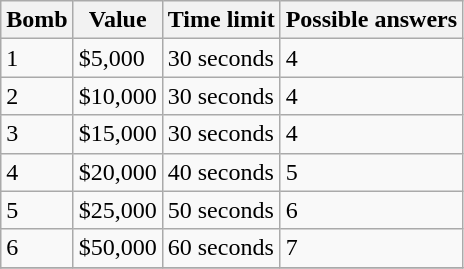<table class="wikitable">
<tr>
<th>Bomb</th>
<th>Value</th>
<th>Time limit</th>
<th>Possible answers</th>
</tr>
<tr>
<td>1</td>
<td>$5,000</td>
<td>30 seconds</td>
<td>4</td>
</tr>
<tr>
<td>2</td>
<td>$10,000</td>
<td>30 seconds</td>
<td>4</td>
</tr>
<tr>
<td>3</td>
<td>$15,000</td>
<td>30 seconds</td>
<td>4</td>
</tr>
<tr>
<td>4</td>
<td>$20,000</td>
<td>40 seconds</td>
<td>5</td>
</tr>
<tr>
<td>5</td>
<td>$25,000</td>
<td>50 seconds</td>
<td>6</td>
</tr>
<tr>
<td>6</td>
<td>$50,000</td>
<td>60 seconds</td>
<td>7</td>
</tr>
<tr>
</tr>
</table>
